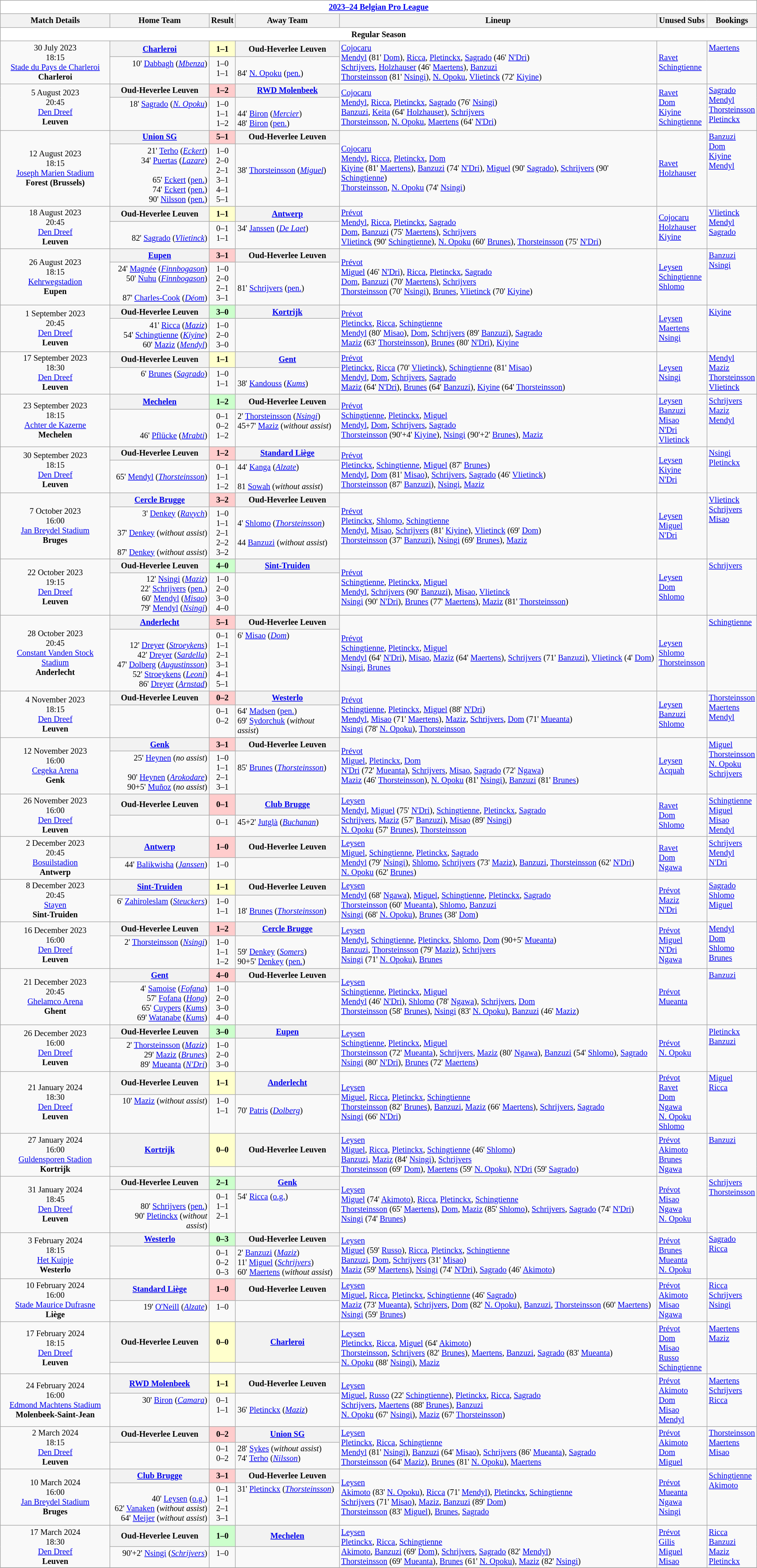<table class="wikitable" style="font-size:85%">
<tr>
<td colspan="7" align="center" style="background:white;"><strong><a href='#'>2023–24 Belgian Pro League</a></strong></td>
</tr>
<tr>
<th>Match Details</th>
<th>Home Team</th>
<th>Result</th>
<th>Away Team</th>
<th>Lineup</th>
<th>Unused Subs</th>
<th>Bookings</th>
</tr>
<tr>
<td style="background:white;" align="center" colspan="7"><strong>Regular Season</strong></td>
</tr>
<tr>
<td rowspan="2" align="center">30 July 2023<br>18:15<br><a href='#'>Stade du Pays de Charleroi</a><br><strong>Charleroi</strong><br></td>
<th><strong><a href='#'>Charleroi</a></strong></th>
<th style="background: #FFFFCC;">1–1</th>
<th><strong>Oud-Heverlee Leuven</strong></th>
<td rowspan="2"><a href='#'>Cojocaru</a><br><a href='#'>Mendyl</a> (81' <a href='#'>Dom</a>), <a href='#'>Ricca</a>, <a href='#'>Pletinckx</a>, <a href='#'>Sagrado</a> (46' <a href='#'>N'Dri</a>)<br><a href='#'>Schrijvers</a>, <a href='#'>Holzhauser</a> (46' <a href='#'>Maertens</a>), <a href='#'>Banzuzi</a><br><a href='#'>Thorsteinsson</a> (81' <a href='#'>Nsingi</a>), <a href='#'>N. Opoku</a>, <a href='#'>Vlietinck</a> (72' <a href='#'>Kiyine</a>)</td>
<td rowspan="2"><a href='#'>Ravet</a><br><a href='#'>Schingtienne</a></td>
<td rowspan="2" valign="top"> <a href='#'>Maertens</a></td>
</tr>
<tr valign="top">
<td align="right">10' <a href='#'>Dabbagh</a> (<em><a href='#'>Mbenza</a></em>)</td>
<td align="center">1–0<br>1–1</td>
<td><br>84' <a href='#'>N. Opoku</a> (<a href='#'>pen.</a>)</td>
</tr>
<tr>
<td rowspan="2" align="center">5 August 2023<br>20:45<br><a href='#'>Den Dreef</a><br><strong>Leuven</strong><br></td>
<th><strong>Oud-Heverlee Leuven</strong></th>
<th style="background: #FFCCCC;">1–2</th>
<th><strong><a href='#'>RWD Molenbeek</a></strong></th>
<td rowspan="2"><a href='#'>Cojocaru</a><br><a href='#'>Mendyl</a>, <a href='#'>Ricca</a>, <a href='#'>Pletinckx</a>, <a href='#'>Sagrado</a> (76' <a href='#'>Nsingi</a>)<br><a href='#'>Banzuzi</a>, <a href='#'>Keita</a> (64' <a href='#'>Holzhauser</a>), <a href='#'>Schrijvers</a><br><a href='#'>Thorsteinsson</a>, <a href='#'>N. Opoku</a>, <a href='#'>Maertens</a> (64' <a href='#'>N'Dri</a>)</td>
<td rowspan="2"><a href='#'>Ravet</a><br><a href='#'>Dom</a><br><a href='#'>Kiyine</a><br><a href='#'>Schingtienne</a></td>
<td rowspan="2" valign="top"> <a href='#'>Sagrado</a><br> <a href='#'>Mendyl</a><br> <a href='#'>Thorsteinsson</a><br> <a href='#'>Pletinckx</a></td>
</tr>
<tr valign="top">
<td align="right">18' <a href='#'>Sagrado</a> (<em><a href='#'>N. Opoku</a></em>)</td>
<td align="center">1–0<br>1–1<br>1–2</td>
<td><br>44' <a href='#'>Biron</a> (<em><a href='#'>Mercier</a></em>)<br>48' <a href='#'>Biron</a> (<a href='#'>pen.</a>)</td>
</tr>
<tr>
<td rowspan="2" align="center">12 August 2023<br>18:15<br><a href='#'>Joseph Marien Stadium</a><br><strong>Forest (Brussels)</strong><br></td>
<th><strong><a href='#'>Union SG</a></strong></th>
<th style="background: #FFCCCC;">5–1</th>
<th><strong>Oud-Heverlee Leuven</strong></th>
<td rowspan="2"><a href='#'>Cojocaru</a><br><a href='#'>Mendyl</a>, <a href='#'>Ricca</a>, <a href='#'>Pletinckx</a>, <a href='#'>Dom</a><br><a href='#'>Kiyine</a> (81' <a href='#'>Maertens</a>), <a href='#'>Banzuzi</a> (74' <a href='#'>N'Dri</a>), <a href='#'>Miguel</a> (90' <a href='#'>Sagrado</a>), <a href='#'>Schrijvers</a> (90' <a href='#'>Schingtienne</a>)<br><a href='#'>Thorsteinsson</a>, <a href='#'>N. Opoku</a> (74' <a href='#'>Nsingi</a>)</td>
<td rowspan="2"><a href='#'>Ravet</a><br><a href='#'>Holzhauser</a></td>
<td rowspan="2" valign="top"> <a href='#'>Banzuzi</a><br> <a href='#'>Dom</a><br> <a href='#'>Kiyine</a><br> <a href='#'>Mendyl</a></td>
</tr>
<tr valign="top">
<td align="right">21' <a href='#'>Terho</a> (<em><a href='#'>Eckert</a></em>)<br>34' <a href='#'>Puertas</a> (<em><a href='#'>Lazare</a></em>)<br><br>65' <a href='#'>Eckert</a> (<a href='#'>pen.</a>)<br>74' <a href='#'>Eckert</a> (<a href='#'>pen.</a>)<br>90' <a href='#'>Nilsson</a> (<a href='#'>pen.</a>)</td>
<td align="center">1–0<br>2–0<br>2–1<br>3–1<br>4–1<br>5–1</td>
<td><br><br>38' <a href='#'>Thorsteinsson</a> (<em><a href='#'>Miguel</a></em>)</td>
</tr>
<tr>
<td rowspan="2" align="center">18 August 2023<br>20:45<br><a href='#'>Den Dreef</a><br><strong>Leuven</strong><br></td>
<th><strong>Oud-Heverlee Leuven</strong></th>
<th style="background: #FFFFCC;">1–1</th>
<th><strong><a href='#'>Antwerp</a></strong></th>
<td rowspan="2"><a href='#'>Prévot</a><br><a href='#'>Mendyl</a>, <a href='#'>Ricca</a>, <a href='#'>Pletinckx</a>, <a href='#'>Sagrado</a><br><a href='#'>Dom</a>, <a href='#'>Banzuzi</a> (75' <a href='#'>Maertens</a>), <a href='#'>Schrijvers</a><br><a href='#'>Vlietinck</a> (90' <a href='#'>Schingtienne</a>), <a href='#'>N. Opoku</a> (60' <a href='#'>Brunes</a>), <a href='#'>Thorsteinsson</a> (75' <a href='#'>N'Dri</a>)</td>
<td rowspan="2"><a href='#'>Cojocaru</a><br><a href='#'>Holzhauser</a><br><a href='#'>Kiyine</a></td>
<td rowspan="2" valign="top"> <a href='#'>Vlietinck</a><br> <a href='#'>Mendyl</a><br> <a href='#'>Sagrado</a></td>
</tr>
<tr valign="top">
<td align="right"><br>82' <a href='#'>Sagrado</a> (<em><a href='#'>Vlietinck</a></em>)</td>
<td align="center">0–1<br>1–1</td>
<td>34' <a href='#'>Janssen</a> (<em><a href='#'>De Laet</a></em>)</td>
</tr>
<tr>
<td rowspan="2" align="center">26 August 2023<br>18:15<br><a href='#'>Kehrwegstadion</a><br><strong>Eupen</strong><br></td>
<th><strong><a href='#'>Eupen</a></strong></th>
<th style="background: #FFCCCC;">3–1</th>
<th><strong>Oud-Heverlee Leuven</strong></th>
<td rowspan="2"><a href='#'>Prévot</a><br><a href='#'>Miguel</a> (46' <a href='#'>N'Dri</a>), <a href='#'>Ricca</a>, <a href='#'>Pletinckx</a>, <a href='#'>Sagrado</a><br><a href='#'>Dom</a>, <a href='#'>Banzuzi</a> (70' <a href='#'>Maertens</a>), <a href='#'>Schrijvers</a><br><a href='#'>Thorsteinsson</a> (70' <a href='#'>Nsingi</a>), <a href='#'>Brunes</a>, <a href='#'>Vlietinck</a> (70' <a href='#'>Kiyine</a>)</td>
<td rowspan="2"><a href='#'>Leysen</a><br><a href='#'>Schingtienne</a><br><a href='#'>Shlomo</a></td>
<td rowspan="2" valign="top"> <a href='#'>Banzuzi</a><br> <a href='#'>Nsingi</a></td>
</tr>
<tr valign="top">
<td align="right">24' <a href='#'>Magnée</a> (<em><a href='#'>Finnbogason</a></em>)<br>50' <a href='#'>Nuhu</a> (<em><a href='#'>Finnbogason</a></em>)<br><br>87' <a href='#'>Charles-Cook</a> (<em><a href='#'>Déom</a></em>)</td>
<td align="center">1–0<br>2–0<br>2–1<br>3–1</td>
<td><br><br>81' <a href='#'>Schrijvers</a> (<a href='#'>pen.</a>)</td>
</tr>
<tr>
<td rowspan="2" align="center">1 September 2023<br>20:45<br><a href='#'>Den Dreef</a><br><strong>Leuven</strong><br></td>
<th><strong>Oud-Heverlee Leuven</strong></th>
<th style="background: #CCFFCC;">3–0</th>
<th><strong><a href='#'>Kortrijk</a></strong></th>
<td rowspan="2"><a href='#'>Prévot</a><br><a href='#'>Pletinckx</a>, <a href='#'>Ricca</a>, <a href='#'>Schingtienne</a><br><a href='#'>Mendyl</a> (80' <a href='#'>Misao</a>), <a href='#'>Dom</a>, <a href='#'>Schrijvers</a> (89' <a href='#'>Banzuzi</a>), <a href='#'>Sagrado</a><br><a href='#'>Maziz</a> (63' <a href='#'>Thorsteinsson</a>), <a href='#'>Brunes</a> (80' <a href='#'>N'Dri</a>), <a href='#'>Kiyine</a></td>
<td rowspan="2"><a href='#'>Leysen</a><br><a href='#'>Maertens</a><br><a href='#'>Nsingi</a></td>
<td rowspan="2" valign="top"> <a href='#'>Kiyine</a></td>
</tr>
<tr valign="top">
<td align="right">41' <a href='#'>Ricca</a> (<em><a href='#'>Maziz</a></em>)<br>54' <a href='#'>Schingtienne</a> (<em><a href='#'>Kiyine</a></em>)<br>60' <a href='#'>Maziz</a> (<em><a href='#'>Mendyl</a></em>)</td>
<td align="center">1–0<br>2–0<br>3–0</td>
<td></td>
</tr>
<tr>
<td rowspan="2" align="center">17 September 2023<br>18:30<br><a href='#'>Den Dreef</a><br><strong>Leuven</strong><br></td>
<th><strong>Oud-Heverlee Leuven</strong></th>
<th style="background: #FFFFCC;">1–1</th>
<th><strong><a href='#'>Gent</a></strong></th>
<td rowspan="2"><a href='#'>Prévot</a><br><a href='#'>Pletinckx</a>, <a href='#'>Ricca</a> (70' <a href='#'>Vlietinck</a>), <a href='#'>Schingtienne</a> (81' <a href='#'>Misao</a>)<br><a href='#'>Mendyl</a>, <a href='#'>Dom</a>, <a href='#'>Schrijvers</a>, <a href='#'>Sagrado</a><br><a href='#'>Maziz</a> (64' <a href='#'>N'Dri</a>), <a href='#'>Brunes</a> (64' <a href='#'>Banzuzi</a>), <a href='#'>Kiyine</a> (64' <a href='#'>Thorsteinsson</a>)</td>
<td rowspan="2"><a href='#'>Leysen</a><br><a href='#'>Nsingi</a></td>
<td rowspan="2" valign="top"> <a href='#'>Mendyl</a><br> <a href='#'>Maziz</a><br> <a href='#'>Thorsteinsson</a><br> <a href='#'>Vlietinck</a></td>
</tr>
<tr valign="top">
<td align="right">6' <a href='#'>Brunes</a> (<em><a href='#'>Sagrado</a></em>)</td>
<td align="center">1–0<br>1–1</td>
<td><br>38' <a href='#'>Kandouss</a> (<em><a href='#'>Kums</a></em>)</td>
</tr>
<tr>
<td rowspan="2" align="center">23 September 2023<br>18:15<br><a href='#'>Achter de Kazerne</a><br><strong>Mechelen</strong><br></td>
<th><strong><a href='#'>Mechelen</a></strong></th>
<th style="background: #CCFFCC;">1–2</th>
<th><strong>Oud-Heverlee Leuven</strong></th>
<td rowspan="2"><a href='#'>Prévot</a><br><a href='#'>Schingtienne</a>, <a href='#'>Pletinckx</a>, <a href='#'>Miguel</a><br><a href='#'>Mendyl</a>, <a href='#'>Dom</a>, <a href='#'>Schrijvers</a>, <a href='#'>Sagrado</a><br><a href='#'>Thorsteinsson</a> (90'+4' <a href='#'>Kiyine</a>), <a href='#'>Nsingi</a> (90'+2' <a href='#'>Brunes</a>), <a href='#'>Maziz</a></td>
<td rowspan="2"><a href='#'>Leysen</a><br><a href='#'>Banzuzi</a><br><a href='#'>Misao</a><br><a href='#'>N'Dri</a><br><a href='#'>Vlietinck</a></td>
<td rowspan="2" valign="top"> <a href='#'>Schrijvers</a><br> <a href='#'>Maziz</a><br> <a href='#'>Mendyl</a></td>
</tr>
<tr valign="top">
<td align="right"><br><br>46' <a href='#'>Pflücke</a> (<em><a href='#'>Mrabti</a></em>)</td>
<td align="center">0–1<br>0–2<br>1–2</td>
<td>2' <a href='#'>Thorsteinsson</a> (<em><a href='#'>Nsingi</a></em>)<br>45+7' <a href='#'>Maziz</a> (<em>without assist</em>)</td>
</tr>
<tr>
<td rowspan="2" align="center">30 September 2023<br>18:15<br><a href='#'>Den Dreef</a><br><strong>Leuven</strong><br></td>
<th><strong>Oud-Heverlee Leuven</strong></th>
<th style="background: #FFCCCC;">1–2</th>
<th><strong><a href='#'>Standard Liège</a></strong></th>
<td rowspan="2"><a href='#'>Prévot</a><br><a href='#'>Pletinckx</a>, <a href='#'>Schingtienne</a>, <a href='#'>Miguel</a> (87' <a href='#'>Brunes</a>)<br><a href='#'>Mendyl</a>, <a href='#'>Dom</a> (81' <a href='#'>Misao</a>), <a href='#'>Schrijvers</a>, <a href='#'>Sagrado</a> (46' <a href='#'>Vlietinck</a>)<br><a href='#'>Thorsteinsson</a> (87' <a href='#'>Banzuzi</a>), <a href='#'>Nsingi</a>, <a href='#'>Maziz</a></td>
<td rowspan="2"><a href='#'>Leysen</a><br><a href='#'>Kiyine</a><br><a href='#'>N'Dri</a></td>
<td rowspan="2" valign="top"> <a href='#'>Nsingi</a><br> <a href='#'>Pletinckx</a></td>
</tr>
<tr valign="top">
<td align="right"><br>65' <a href='#'>Mendyl</a> (<em><a href='#'>Thorsteinsson</a></em>)</td>
<td align="center">0–1<br>1–1<br>1–2</td>
<td>44' <a href='#'>Kanga</a> (<em><a href='#'>Alzate</a></em>)<br><br>81 <a href='#'>Sowah</a> (<em>without assist</em>)</td>
</tr>
<tr>
<td rowspan="2" align="center">7 October 2023<br>16:00<br><a href='#'>Jan Breydel Stadium</a><br><strong>Bruges</strong><br></td>
<th><strong><a href='#'>Cercle Brugge</a></strong></th>
<th style="background: #FFCCCC;">3–2</th>
<th><strong>Oud-Heverlee Leuven</strong></th>
<td rowspan="2"><a href='#'>Prévot</a><br><a href='#'>Pletinckx</a>, <a href='#'>Shlomo</a>, <a href='#'>Schingtienne</a><br><a href='#'>Mendyl</a>, <a href='#'>Misao</a>, <a href='#'>Schrijvers</a> (81' <a href='#'>Kiyine</a>), <a href='#'>Vlietinck</a> (69' <a href='#'>Dom</a>)<br><a href='#'>Thorsteinsson</a> (37' <a href='#'>Banzuzi</a>), <a href='#'>Nsingi</a> (69' <a href='#'>Brunes</a>), <a href='#'>Maziz</a></td>
<td rowspan="2"><a href='#'>Leysen</a><br><a href='#'>Miguel</a><br><a href='#'>N'Dri</a></td>
<td rowspan="2" valign="top"> <a href='#'>Vlietinck</a><br> <a href='#'>Schrijvers</a><br> <a href='#'>Misao</a></td>
</tr>
<tr valign="top">
<td align="right">3' <a href='#'>Denkey</a> (<em><a href='#'>Ravych</a></em>)<br><br>37' <a href='#'>Denkey</a> (<em>without assist</em>)<br><br>87' <a href='#'>Denkey</a> (<em>without assist</em>)</td>
<td align="center">1–0<br>1–1<br>2–1<br>2–2<br>3–2</td>
<td><br>4' <a href='#'>Shlomo</a> (<em><a href='#'>Thorsteinsson</a></em>)<br><br>44 <a href='#'>Banzuzi</a> (<em>without assist</em>)</td>
</tr>
<tr>
<td rowspan="2" align="center">22 October 2023<br>19:15<br><a href='#'>Den Dreef</a><br><strong>Leuven</strong><br></td>
<th><strong>Oud-Heverlee Leuven</strong></th>
<th style="background: #CCFFCC;">4–0</th>
<th><strong><a href='#'>Sint-Truiden</a></strong></th>
<td rowspan="2"><a href='#'>Prévot</a><br><a href='#'>Schingtienne</a>, <a href='#'>Pletinckx</a>, <a href='#'>Miguel</a><br><a href='#'>Mendyl</a>, <a href='#'>Schrijvers</a> (90' <a href='#'>Banzuzi</a>), <a href='#'>Misao</a>, <a href='#'>Vlietinck</a><br><a href='#'>Nsingi</a> (90' <a href='#'>N'Dri</a>), <a href='#'>Brunes</a> (77' <a href='#'>Maertens</a>), <a href='#'>Maziz</a> (81' <a href='#'>Thorsteinsson</a>)</td>
<td rowspan="2"><a href='#'>Leysen</a><br><a href='#'>Dom</a><br><a href='#'>Shlomo</a></td>
<td rowspan="2" valign="top"> <a href='#'>Schrijvers</a></td>
</tr>
<tr valign="top">
<td align="right">12' <a href='#'>Nsingi</a> (<em><a href='#'>Maziz</a></em>)<br>22' <a href='#'>Schrijvers</a> (<a href='#'>pen.</a>)<br>60' <a href='#'>Mendyl</a> (<em><a href='#'>Misao</a></em>)<br>79' <a href='#'>Mendyl</a> (<em><a href='#'>Nsingi</a></em>)</td>
<td align="center">1–0<br>2–0<br>3–0<br>4–0</td>
<td></td>
</tr>
<tr>
<td rowspan="2" align="center">28 October 2023<br>20:45<br><a href='#'>Constant Vanden Stock Stadium</a><br><strong>Anderlecht</strong><br></td>
<th><strong><a href='#'>Anderlecht</a></strong></th>
<th style="background: #FFCCCC;">5–1</th>
<th><strong>Oud-Heverlee Leuven</strong></th>
<td rowspan="2"><a href='#'>Prévot</a><br><a href='#'>Schingtienne</a>, <a href='#'>Pletinckx</a>, <a href='#'>Miguel</a><br><a href='#'>Mendyl</a> (64' <a href='#'>N'Dri</a>), <a href='#'>Misao</a>, <a href='#'>Maziz</a> (64' <a href='#'>Maertens</a>), <a href='#'>Schrijvers</a> (71' <a href='#'>Banzuzi</a>), <a href='#'>Vlietinck</a> (4' <a href='#'>Dom</a>)<br><a href='#'>Nsingi</a>, <a href='#'>Brunes</a></td>
<td rowspan="2"><a href='#'>Leysen</a><br><a href='#'>Shlomo</a><br><a href='#'>Thorsteinsson</a></td>
<td rowspan="2" valign="top"> <a href='#'>Schingtienne</a></td>
</tr>
<tr valign="top">
<td align="right"><br>12' <a href='#'>Dreyer</a> (<em><a href='#'>Stroeykens</a></em>)<br>42' <a href='#'>Dreyer</a> (<em><a href='#'>Sardella</a></em>)<br>47' <a href='#'>Dolberg</a> (<em><a href='#'>Augustinsson</a></em>)<br>52' <a href='#'>Stroeykens</a> (<em><a href='#'>Leoni</a></em>)<br>86' <a href='#'>Dreyer</a> (<em><a href='#'>Arnstad</a></em>)</td>
<td align="center">0–1<br>1–1<br>2–1<br>3–1<br>4–1<br>5–1</td>
<td>6' <a href='#'>Misao</a> (<em><a href='#'>Dom</a></em>)</td>
</tr>
<tr>
<td rowspan="2" align="center">4 November 2023<br>18:15<br><a href='#'>Den Dreef</a><br><strong>Leuven</strong><br></td>
<th><strong>Oud-Heverlee Leuven</strong></th>
<th style="background: #FFCCCC;">0–2</th>
<th><strong><a href='#'>Westerlo</a></strong></th>
<td rowspan="2"><a href='#'>Prévot</a><br><a href='#'>Schingtienne</a>, <a href='#'>Pletinckx</a>, <a href='#'>Miguel</a> (88' <a href='#'>N'Dri</a>)<br><a href='#'>Mendyl</a>, <a href='#'>Misao</a> (71' <a href='#'>Maertens</a>), <a href='#'>Maziz</a>, <a href='#'>Schrijvers</a>, <a href='#'>Dom</a> (71' <a href='#'>Mueanta</a>)<br><a href='#'>Nsingi</a> (78' <a href='#'>N. Opoku</a>), <a href='#'>Thorsteinsson</a></td>
<td rowspan="2"><a href='#'>Leysen</a><br><a href='#'>Banzuzi</a><br><a href='#'>Shlomo</a></td>
<td rowspan="2" valign="top"> <a href='#'>Thorsteinsson</a><br> <a href='#'>Maertens</a><br> <a href='#'>Mendyl</a></td>
</tr>
<tr valign="top">
<td align="right"></td>
<td align="center">0–1<br>0–2</td>
<td>64' <a href='#'>Madsen</a> (<a href='#'>pen.</a>)<br>69' <a href='#'>Sydorchuk</a> (<em>without assist</em>)</td>
</tr>
<tr>
<td rowspan="2" align="center">12 November 2023<br>16:00<br><a href='#'>Cegeka Arena</a><br><strong>Genk</strong><br></td>
<th><strong><a href='#'>Genk</a></strong></th>
<th style="background: #FFCCCC;">3–1</th>
<th><strong>Oud-Heverlee Leuven</strong></th>
<td rowspan="2"><a href='#'>Prévot</a><br><a href='#'>Miguel</a>, <a href='#'>Pletinckx</a>, <a href='#'>Dom</a><br><a href='#'>N'Dri</a> (72' <a href='#'>Mueanta</a>), <a href='#'>Schrijvers</a>, <a href='#'>Misao</a>, <a href='#'>Sagrado</a> (72' <a href='#'>Ngawa</a>)<br><a href='#'>Maziz</a> (46' <a href='#'>Thorsteinsson</a>), <a href='#'>N. Opoku</a> (81' <a href='#'>Nsingi</a>), <a href='#'>Banzuzi</a> (81' <a href='#'>Brunes</a>)</td>
<td rowspan="2"><a href='#'>Leysen</a><br><a href='#'>Acquah</a></td>
<td rowspan="2" valign="top"> <a href='#'>Miguel</a><br> <a href='#'>Thorsteinsson</a><br> <a href='#'>N. Opoku</a><br> <a href='#'>Schrijvers</a></td>
</tr>
<tr valign="top">
<td align="right">25' <a href='#'>Heynen</a> (<em>no assist</em>)<br><br>90' <a href='#'>Heynen</a> (<em><a href='#'>Arokodare</a></em>)<br>90+5' <a href='#'>Muñoz</a> (<em>no assist</em>)</td>
<td align="center">1–0<br>1–1<br>2–1<br>3–1</td>
<td><br>85' <a href='#'>Brunes</a> (<em><a href='#'>Thorsteinsson</a></em>)</td>
</tr>
<tr>
<td rowspan="2" align="center">26 November 2023<br>16:00<br><a href='#'>Den Dreef</a><br><strong>Leuven</strong><br></td>
<th><strong>Oud-Heverlee Leuven</strong></th>
<th style="background: #FFCCCC;">0–1</th>
<th><strong><a href='#'>Club Brugge</a></strong></th>
<td rowspan="2"><a href='#'>Leysen</a><br><a href='#'>Mendyl</a>, <a href='#'>Miguel</a> (75' <a href='#'>N'Dri</a>), <a href='#'>Schingtienne</a>, <a href='#'>Pletinckx</a>, <a href='#'>Sagrado</a><br><a href='#'>Schrijvers</a>, <a href='#'>Maziz</a> (57' <a href='#'>Banzuzi</a>), <a href='#'>Misao</a> (89' <a href='#'>Nsingi</a>)<br><a href='#'>N. Opoku</a> (57' <a href='#'>Brunes</a>), <a href='#'>Thorsteinsson</a></td>
<td rowspan="2"><a href='#'>Ravet</a><br><a href='#'>Dom</a><br><a href='#'>Shlomo</a></td>
<td rowspan="2" valign="top"> <a href='#'>Schingtienne</a><br> <a href='#'>Miguel</a><br> <a href='#'>Misao</a><br> <a href='#'>Mendyl</a></td>
</tr>
<tr valign="top">
<td align="right"></td>
<td align="center">0–1</td>
<td>45+2' <a href='#'>Jutglà</a> (<em><a href='#'>Buchanan</a></em>)</td>
</tr>
<tr>
<td rowspan="2" align="center">2 December 2023<br>20:45<br><a href='#'>Bosuilstadion</a><br><strong>Antwerp</strong><br></td>
<th><strong><a href='#'>Antwerp</a></strong></th>
<th style="background: #FFCCCC;">1–0</th>
<th><strong>Oud-Heverlee Leuven</strong></th>
<td rowspan="2"><a href='#'>Leysen</a><br><a href='#'>Miguel</a>, <a href='#'>Schingtienne</a>, <a href='#'>Pletinckx</a>, <a href='#'>Sagrado</a><br><a href='#'>Mendyl</a> (79' <a href='#'>Nsingi</a>), <a href='#'>Shlomo</a>, <a href='#'>Schrijvers</a> (73' <a href='#'>Maziz</a>), <a href='#'>Banzuzi</a>, <a href='#'>Thorsteinsson</a> (62' <a href='#'>N'Dri</a>)<br><a href='#'>N. Opoku</a> (62' <a href='#'>Brunes</a>)</td>
<td rowspan="2"><a href='#'>Ravet</a><br><a href='#'>Dom</a><br><a href='#'>Ngawa</a></td>
<td rowspan="2" valign="top"> <a href='#'>Schrijvers</a><br> <a href='#'>Mendyl</a><br> <a href='#'>N'Dri</a></td>
</tr>
<tr valign="top">
<td align="right">44' <a href='#'>Balikwisha</a> (<em><a href='#'>Janssen</a></em>)</td>
<td align="center">1–0</td>
<td></td>
</tr>
<tr>
<td rowspan="2" align="center">8 December 2023<br>20:45<br><a href='#'>Stayen</a><br><strong>Sint-Truiden</strong><br></td>
<th><strong><a href='#'>Sint-Truiden</a></strong></th>
<th style="background: #FFFFCC;">1–1</th>
<th><strong>Oud-Heverlee Leuven</strong></th>
<td rowspan="2"><a href='#'>Leysen</a><br><a href='#'>Mendyl</a> (68' <a href='#'>Ngawa</a>), <a href='#'>Miguel</a>, <a href='#'>Schingtienne</a>, <a href='#'>Pletinckx</a>, <a href='#'>Sagrado</a><br><a href='#'>Thorsteinsson</a> (60' <a href='#'>Mueanta</a>), <a href='#'>Shlomo</a>, <a href='#'>Banzuzi</a><br><a href='#'>Nsingi</a> (68' <a href='#'>N. Opoku</a>), <a href='#'>Brunes</a> (38' <a href='#'>Dom</a>)</td>
<td rowspan="2"><a href='#'>Prévot</a><br><a href='#'>Maziz</a><br><a href='#'>N'Dri</a></td>
<td rowspan="2" valign="top"> <a href='#'>Sagrado</a><br> <a href='#'>Shlomo</a><br> <a href='#'>Miguel</a></td>
</tr>
<tr valign="top">
<td align="right">6' <a href='#'>Zahiroleslam</a> (<em><a href='#'>Steuckers</a></em>)</td>
<td align="center">1–0<br>1–1</td>
<td><br>18' <a href='#'>Brunes</a> (<em><a href='#'>Thorsteinsson</a></em>)</td>
</tr>
<tr>
<td rowspan="2" align="center">16 December 2023<br>16:00<br><a href='#'>Den Dreef</a><br><strong>Leuven</strong><br></td>
<th><strong>Oud-Heverlee Leuven</strong></th>
<th style="background: #FFCCCC;">1–2</th>
<th><strong><a href='#'>Cercle Brugge</a></strong></th>
<td rowspan="2"><a href='#'>Leysen</a><br><a href='#'>Mendyl</a>, <a href='#'>Schingtienne</a>, <a href='#'>Pletinckx</a>, <a href='#'>Shlomo</a>, <a href='#'>Dom</a> (90+5' <a href='#'>Mueanta</a>)<br><a href='#'>Banzuzi</a>, <a href='#'>Thorsteinsson</a> (79' <a href='#'>Maziz</a>), <a href='#'>Schrijvers</a><br><a href='#'>Nsingi</a> (71' <a href='#'>N. Opoku</a>), <a href='#'>Brunes</a></td>
<td rowspan="2"><a href='#'>Prévot</a><br><a href='#'>Miguel</a><br><a href='#'>N'Dri</a><br><a href='#'>Ngawa</a></td>
<td rowspan="2" valign="top"> <a href='#'>Mendyl</a><br> <a href='#'>Dom</a><br> <a href='#'>Shlomo</a><br> <a href='#'>Brunes</a></td>
</tr>
<tr valign="top">
<td align="right">2' <a href='#'>Thorsteinsson</a> (<em><a href='#'>Nsingi</a></em>)</td>
<td align="center">1–0<br>1–1<br>1–2</td>
<td><br>59' <a href='#'>Denkey</a> (<em><a href='#'>Somers</a></em>)<br>90+5' <a href='#'>Denkey</a> (<a href='#'>pen.</a>)</td>
</tr>
<tr>
<td rowspan="2" align="center">21 December 2023<br>20:45<br><a href='#'>Ghelamco Arena</a><br><strong>Ghent</strong><br></td>
<th><strong><a href='#'>Gent</a></strong></th>
<th style="background: #FFCCCC;">4–0</th>
<th><strong>Oud-Heverlee Leuven</strong></th>
<td rowspan="2"><a href='#'>Leysen</a><br><a href='#'>Schingtienne</a>, <a href='#'>Pletinckx</a>, <a href='#'>Miguel</a><br><a href='#'>Mendyl</a> (46' <a href='#'>N'Dri</a>), <a href='#'>Shlomo</a> (78' <a href='#'>Ngawa</a>), <a href='#'>Schrijvers</a>, <a href='#'>Dom</a><br><a href='#'>Thorsteinsson</a> (58' <a href='#'>Brunes</a>), <a href='#'>Nsingi</a> (83' <a href='#'>N. Opoku</a>), <a href='#'>Banzuzi</a> (46' <a href='#'>Maziz</a>)</td>
<td rowspan="2"><a href='#'>Prévot</a><br><a href='#'>Mueanta</a></td>
<td rowspan="2" valign="top"> <a href='#'>Banzuzi</a></td>
</tr>
<tr valign="top">
<td align="right">4' <a href='#'>Samoise</a> (<em><a href='#'>Fofana</a></em>)<br>57' <a href='#'>Fofana</a> (<em><a href='#'>Hong</a></em>)<br>65' <a href='#'>Cuypers</a> (<em><a href='#'>Kums</a></em>)<br>69' <a href='#'>Watanabe</a> (<em><a href='#'>Kums</a></em>)</td>
<td align="center">1–0<br>2–0<br>3–0<br>4–0</td>
<td></td>
</tr>
<tr>
<td rowspan="2" align="center">26 December 2023<br>16:00<br><a href='#'>Den Dreef</a><br><strong>Leuven</strong><br></td>
<th><strong>Oud-Heverlee Leuven</strong></th>
<th style="background: #CCFFCC;">3–0</th>
<th><strong><a href='#'>Eupen</a></strong></th>
<td rowspan="2"><a href='#'>Leysen</a><br><a href='#'>Schingtienne</a>, <a href='#'>Pletinckx</a>, <a href='#'>Miguel</a><br><a href='#'>Thorsteinsson</a> (72' <a href='#'>Mueanta</a>), <a href='#'>Schrijvers</a>, <a href='#'>Maziz</a> (80' <a href='#'>Ngawa</a>), <a href='#'>Banzuzi</a> (54' <a href='#'>Shlomo</a>), <a href='#'>Sagrado</a><br><a href='#'>Nsingi</a> (80' <a href='#'>N'Dri</a>), <a href='#'>Brunes</a> (72' <a href='#'>Maertens</a>)</td>
<td rowspan="2"><a href='#'>Prévot</a><br><a href='#'>N. Opoku</a></td>
<td rowspan="2" valign="top"> <a href='#'>Pletinckx</a><br> <a href='#'>Banzuzi</a></td>
</tr>
<tr valign="top">
<td align="right">2' <a href='#'>Thorsteinsson</a> (<em><a href='#'>Maziz</a></em>)<br>29' <a href='#'>Maziz</a> (<em><a href='#'>Brunes</a></em>)<br>89' <a href='#'>Mueanta</a> (<em><a href='#'>N'Dri</a></em>)</td>
<td align="center">1–0<br>2–0<br>3–0</td>
<td></td>
</tr>
<tr>
<td rowspan="2" align="center">21 January 2024<br>18:30<br><a href='#'>Den Dreef</a><br><strong>Leuven</strong><br></td>
<th><strong>Oud-Heverlee Leuven</strong></th>
<th style="background: #FFFFCC;">1–1</th>
<th><strong><a href='#'>Anderlecht</a></strong></th>
<td rowspan="2"><a href='#'>Leysen</a><br><a href='#'>Miguel</a>, <a href='#'>Ricca</a>, <a href='#'>Pletinckx</a>, <a href='#'>Schingtienne</a><br><a href='#'>Thorsteinsson</a> (82' <a href='#'>Brunes</a>), <a href='#'>Banzuzi</a>, <a href='#'>Maziz</a> (66' <a href='#'>Maertens</a>), <a href='#'>Schrijvers</a>, <a href='#'>Sagrado</a><br><a href='#'>Nsingi</a> (66' <a href='#'>N'Dri</a>)</td>
<td rowspan="2"><a href='#'>Prévot</a><br><a href='#'>Ravet</a><br><a href='#'>Dom</a><br><a href='#'>Ngawa</a><br><a href='#'>N. Opoku</a><br><a href='#'>Shlomo</a></td>
<td rowspan="2" valign="top"> <a href='#'>Miguel</a><br> <a href='#'>Ricca</a></td>
</tr>
<tr valign="top">
<td align="right">10' <a href='#'>Maziz</a> (<em>without assist</em>)</td>
<td align="center">1–0<br>1–1</td>
<td><br>70' <a href='#'>Patris</a> (<em><a href='#'>Dolberg</a></em>)</td>
</tr>
<tr>
<td rowspan="2" align="center">27 January 2024<br>16:00<br><a href='#'>Guldensporen Stadion</a><br><strong>Kortrijk</strong><br></td>
<th><strong><a href='#'>Kortrijk</a></strong></th>
<th style="background: #FFFFCC;">0–0</th>
<th><strong>Oud-Heverlee Leuven</strong></th>
<td rowspan="2"><a href='#'>Leysen</a><br><a href='#'>Miguel</a>, <a href='#'>Ricca</a>, <a href='#'>Pletinckx</a>, <a href='#'>Schingtienne</a> (46' <a href='#'>Shlomo</a>)<br><a href='#'>Banzuzi</a>, <a href='#'>Maziz</a> (84' <a href='#'>Nsingi</a>), <a href='#'>Schrijvers</a><br><a href='#'>Thorsteinsson</a> (69' <a href='#'>Dom</a>), <a href='#'>Maertens</a> (59' <a href='#'>N. Opoku</a>), <a href='#'>N'Dri</a> (59' <a href='#'>Sagrado</a>)</td>
<td rowspan="2"><a href='#'>Prévot</a><br><a href='#'>Akimoto</a><br><a href='#'>Brunes</a><br><a href='#'>Ngawa</a></td>
<td rowspan="2" valign="top"> <a href='#'>Banzuzi</a></td>
</tr>
<tr valign="top">
<td align="right"></td>
<td align="center"></td>
<td></td>
</tr>
<tr>
<td rowspan="2" align="center">31 January 2024<br>18:45<br><a href='#'>Den Dreef</a><br><strong>Leuven</strong><br></td>
<th><strong>Oud-Heverlee Leuven</strong></th>
<th style="background: #CCFFCC;">2–1</th>
<th><strong><a href='#'>Genk</a></strong></th>
<td rowspan="2"><a href='#'>Leysen</a><br><a href='#'>Miguel</a> (74' <a href='#'>Akimoto</a>), <a href='#'>Ricca</a>, <a href='#'>Pletinckx</a>, <a href='#'>Schingtienne</a><br><a href='#'>Thorsteinsson</a> (65' <a href='#'>Maertens</a>), <a href='#'>Dom</a>, <a href='#'>Maziz</a> (85' <a href='#'>Shlomo</a>), <a href='#'>Schrijvers</a>, <a href='#'>Sagrado</a> (74' <a href='#'>N'Dri</a>)<br><a href='#'>Nsingi</a> (74' <a href='#'>Brunes</a>)</td>
<td rowspan="2"><a href='#'>Prévot</a><br><a href='#'>Misao</a><br><a href='#'>Ngawa</a><br><a href='#'>N. Opoku</a></td>
<td rowspan="2" valign="top"> <a href='#'>Schrijvers</a><br> <a href='#'>Thorsteinsson</a></td>
</tr>
<tr valign="top">
<td align="right"><br>80' <a href='#'>Schrijvers</a> (<a href='#'>pen.</a>)<br>90' <a href='#'>Pletinckx</a> (<em>without assist</em>)</td>
<td align="center">0–1<br>1–1<br>2–1</td>
<td>54' <a href='#'>Ricca</a> (<a href='#'>o.g.</a>)</td>
</tr>
<tr>
<td rowspan="2" align="center">3 February 2024<br>18:15<br><a href='#'>Het Kuipje</a><br><strong>Westerlo</strong><br></td>
<th><strong><a href='#'>Westerlo</a></strong></th>
<th style="background: #CCFFCC;">0–3</th>
<th><strong>Oud-Heverlee Leuven</strong></th>
<td rowspan="2"><a href='#'>Leysen</a><br><a href='#'>Miguel</a> (59' <a href='#'>Russo</a>), <a href='#'>Ricca</a>, <a href='#'>Pletinckx</a>, <a href='#'>Schingtienne</a><br><a href='#'>Banzuzi</a>, <a href='#'>Dom</a>, <a href='#'>Schrijvers</a> (31' <a href='#'>Misao</a>)<br><a href='#'>Maziz</a> (59' <a href='#'>Maertens</a>), <a href='#'>Nsingi</a> (74' <a href='#'>N'Dri</a>), <a href='#'>Sagrado</a> (46' <a href='#'>Akimoto</a>)</td>
<td rowspan="2"><a href='#'>Prévot</a><br><a href='#'>Brunes</a><br><a href='#'>Mueanta</a><br><a href='#'>N. Opoku</a></td>
<td rowspan="2" valign="top"> <a href='#'>Sagrado</a><br> <a href='#'>Ricca</a></td>
</tr>
<tr valign="top">
<td align="right"></td>
<td align="center">0–1<br>0–2<br>0–3</td>
<td>2' <a href='#'>Banzuzi</a> (<em><a href='#'>Maziz</a></em>)<br>11' <a href='#'>Miguel</a> (<em><a href='#'>Schrijvers</a></em>)<br>60' <a href='#'>Maertens</a> (<em>without assist</em>)</td>
</tr>
<tr>
<td rowspan="2" align="center">10 February 2024<br>16:00<br><a href='#'>Stade Maurice Dufrasne</a><br><strong>Liège</strong><br></td>
<th><strong><a href='#'>Standard Liège</a></strong></th>
<th style="background: #FFCCCC;">1–0</th>
<th><strong>Oud-Heverlee Leuven</strong></th>
<td rowspan="2"><a href='#'>Leysen</a><br><a href='#'>Miguel</a>, <a href='#'>Ricca</a>, <a href='#'>Pletinckx</a>, <a href='#'>Schingtienne</a> (46' <a href='#'>Sagrado</a>)<br><a href='#'>Maziz</a> (73' <a href='#'>Mueanta</a>), <a href='#'>Schrijvers</a>, <a href='#'>Dom</a> (82' <a href='#'>N. Opoku</a>), <a href='#'>Banzuzi</a>, <a href='#'>Thorsteinsson</a> (60' <a href='#'>Maertens</a>)<br><a href='#'>Nsingi</a> (59' <a href='#'>Brunes</a>)</td>
<td rowspan="2"><a href='#'>Prévot</a><br><a href='#'>Akimoto</a><br><a href='#'>Misao</a><br><a href='#'>Ngawa</a></td>
<td rowspan="2" valign="top"> <a href='#'>Ricca</a><br> <a href='#'>Schrijvers</a><br> <a href='#'>Nsingi</a></td>
</tr>
<tr valign="top">
<td align="right">19' <a href='#'>O'Neill</a> (<em><a href='#'>Alzate</a></em>)</td>
<td align="center">1–0</td>
<td></td>
</tr>
<tr>
<td rowspan="2" align="center">17 February 2024<br>18:15<br><a href='#'>Den Dreef</a><br><strong>Leuven</strong><br></td>
<th><strong>Oud-Heverlee Leuven</strong></th>
<th style="background: #FFFFCC;">0–0</th>
<th><strong><a href='#'>Charleroi</a></strong></th>
<td rowspan="2"><a href='#'>Leysen</a><br><a href='#'>Pletinckx</a>, <a href='#'>Ricca</a>, <a href='#'>Miguel</a> (64' <a href='#'>Akimoto</a>)<br><a href='#'>Thorsteinsson</a>, <a href='#'>Schrijvers</a> (82' <a href='#'>Brunes</a>), <a href='#'>Maertens</a>, <a href='#'>Banzuzi</a>, <a href='#'>Sagrado</a> (83' <a href='#'>Mueanta</a>)<br><a href='#'>N. Opoku</a> (88' <a href='#'>Nsingi</a>), <a href='#'>Maziz</a></td>
<td rowspan="2"><a href='#'>Prévot</a><br><a href='#'>Dom</a><br><a href='#'>Misao</a><br><a href='#'>Russo</a><br><a href='#'>Schingtienne</a></td>
<td rowspan="2" valign="top"> <a href='#'>Maertens</a><br> <a href='#'>Maziz</a></td>
</tr>
<tr valign="top">
<td align="right"></td>
<td align="center"></td>
<td></td>
</tr>
<tr>
<td rowspan="2" align="center">24 February 2024<br>16:00<br><a href='#'>Edmond Machtens Stadium</a><br><strong>Molenbeek-Saint-Jean</strong><br></td>
<th><strong><a href='#'>RWD Molenbeek</a></strong></th>
<th style="background: #FFFFCC;">1–1</th>
<th><strong>Oud-Heverlee Leuven</strong></th>
<td rowspan="2"><a href='#'>Leysen</a><br><a href='#'>Miguel</a>, <a href='#'>Russo</a> (22' <a href='#'>Schingtienne</a>), <a href='#'>Pletinckx</a>, <a href='#'>Ricca</a>, <a href='#'>Sagrado</a><br><a href='#'>Schrijvers</a>, <a href='#'>Maertens</a> (88' <a href='#'>Brunes</a>), <a href='#'>Banzuzi</a><br><a href='#'>N. Opoku</a> (67' <a href='#'>Nsingi</a>), <a href='#'>Maziz</a> (67' <a href='#'>Thorsteinsson</a>)</td>
<td rowspan="2"><a href='#'>Prévot</a><br><a href='#'>Akimoto</a><br><a href='#'>Dom</a><br><a href='#'>Misao</a><br><a href='#'>Mendyl</a></td>
<td rowspan="2" valign="top"> <a href='#'>Maertens</a><br> <a href='#'>Schrijvers</a><br> <a href='#'>Ricca</a></td>
</tr>
<tr valign="top">
<td align="right">30' <a href='#'>Biron</a> (<em><a href='#'>Camara</a></em>)</td>
<td align="center">0–1<br>1–1</td>
<td><br>36' <a href='#'>Pletinckx</a> (<em><a href='#'>Maziz</a></em>)</td>
</tr>
<tr>
<td rowspan="2" align="center">2 March 2024<br>18:15<br><a href='#'>Den Dreef</a><br><strong>Leuven</strong><br></td>
<th><strong>Oud-Heverlee Leuven</strong></th>
<th style="background: #FFCCCC;">0–2</th>
<th><strong><a href='#'>Union SG</a></strong></th>
<td rowspan="2"><a href='#'>Leysen</a><br><a href='#'>Pletinckx</a>, <a href='#'>Ricca</a>, <a href='#'>Schingtienne</a><br><a href='#'>Mendyl</a> (81' <a href='#'>Nsingi</a>), <a href='#'>Banzuzi</a> (64' <a href='#'>Misao</a>), <a href='#'>Schrijvers</a> (86' <a href='#'>Mueanta</a>), <a href='#'>Sagrado</a><br><a href='#'>Thorsteinsson</a> (64' <a href='#'>Maziz</a>), <a href='#'>Brunes</a> (81' <a href='#'>N. Opoku</a>), <a href='#'>Maertens</a></td>
<td rowspan="2"><a href='#'>Prévot</a><br><a href='#'>Akimoto</a><br><a href='#'>Dom</a><br><a href='#'>Miguel</a></td>
<td rowspan="2" valign="top"> <a href='#'>Thorsteinsson</a><br> <a href='#'>Maertens</a><br> <a href='#'>Misao</a></td>
</tr>
<tr valign="top">
<td align="right"></td>
<td align="center">0–1<br>0–2</td>
<td>28' <a href='#'>Sykes</a> (<em>without assist</em>)<br>74' <a href='#'>Terho</a> (<em><a href='#'>Nilsson</a></em>)</td>
</tr>
<tr>
<td rowspan="2" align="center">10 March 2024<br>16:00<br><a href='#'>Jan Breydel Stadium</a><br><strong>Bruges</strong><br></td>
<th><strong><a href='#'>Club Brugge</a></strong></th>
<th style="background: #FFCCCC;">3–1</th>
<th><strong>Oud-Heverlee Leuven</strong></th>
<td rowspan="2"><a href='#'>Leysen</a><br><a href='#'>Akimoto</a> (83' <a href='#'>N. Opoku</a>), <a href='#'>Ricca</a> (71' <a href='#'>Mendyl</a>), <a href='#'>Pletinckx</a>, <a href='#'>Schingtienne</a><br><a href='#'>Schrijvers</a> (71' <a href='#'>Misao</a>), <a href='#'>Maziz</a>, <a href='#'>Banzuzi</a> (89' <a href='#'>Dom</a>)<br><a href='#'>Thorsteinsson</a> (83' <a href='#'>Miguel</a>), <a href='#'>Brunes</a>, <a href='#'>Sagrado</a></td>
<td rowspan="2"><a href='#'>Prévot</a><br><a href='#'>Mueanta</a><br><a href='#'>Ngawa</a><br><a href='#'>Nsingi</a></td>
<td rowspan="2" valign="top"> <a href='#'>Schingtienne</a><br> <a href='#'>Akimoto</a></td>
</tr>
<tr valign="top">
<td align="right"><br>40' <a href='#'>Leysen</a> (<a href='#'>o.g.</a>)<br>62' <a href='#'>Vanaken</a> (<em>without assist</em>)<br>64' <a href='#'>Meijer</a> (<em>without assist</em>)</td>
<td align="center">0–1<br>1–1<br>2–1<br>3–1</td>
<td>31' <a href='#'>Pletinckx</a> (<em><a href='#'>Thorsteinsson</a></em>)</td>
</tr>
<tr>
<td rowspan="2" align="center">17 March 2024<br>18:30<br><a href='#'>Den Dreef</a><br><strong>Leuven</strong><br></td>
<th><strong>Oud-Heverlee Leuven</strong></th>
<th style="background: #CCFFCC;">1–0</th>
<th><strong><a href='#'>Mechelen</a></strong></th>
<td rowspan="2"><a href='#'>Leysen</a><br><a href='#'>Pletinckx</a>, <a href='#'>Ricca</a>, <a href='#'>Schingtienne</a><br><a href='#'>Akimoto</a>, <a href='#'>Banzuzi</a> (69' <a href='#'>Dom</a>), <a href='#'>Schrijvers</a>, <a href='#'>Sagrado</a> (82' <a href='#'>Mendyl</a>)<br><a href='#'>Thorsteinsson</a> (69' <a href='#'>Mueanta</a>), <a href='#'>Brunes</a> (61' <a href='#'>N. Opoku</a>), <a href='#'>Maziz</a> (82' <a href='#'>Nsingi</a>)</td>
<td rowspan="2"><a href='#'>Prévot</a><br><a href='#'>Gilis</a><br><a href='#'>Miguel</a><br><a href='#'>Misao</a></td>
<td rowspan="2" valign="top"> <a href='#'>Ricca</a><br> <a href='#'>Banzuzi</a><br> <a href='#'>Maziz</a><br> <a href='#'>Pletinckx</a></td>
</tr>
<tr valign="top">
<td align="right">90'+2' <a href='#'>Nsingi</a> (<em><a href='#'>Schrijvers</a></em>)</td>
<td align="center">1–0</td>
<td></td>
</tr>
<tr>
</tr>
</table>
